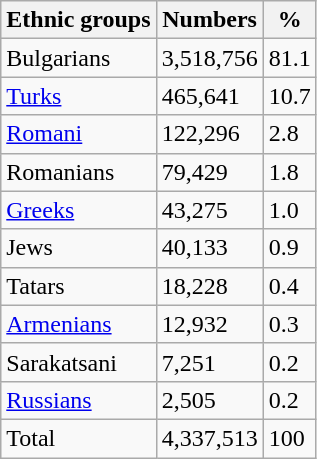<table class="wikitable">
<tr>
<th>Ethnic groups</th>
<th>Numbers</th>
<th>%</th>
</tr>
<tr>
<td>Bulgarians</td>
<td>3,518,756</td>
<td>81.1</td>
</tr>
<tr>
<td><a href='#'>Turks</a></td>
<td>465,641</td>
<td>10.7</td>
</tr>
<tr>
<td><a href='#'>Romani</a></td>
<td>122,296</td>
<td>2.8</td>
</tr>
<tr>
<td>Romanians</td>
<td>79,429</td>
<td>1.8</td>
</tr>
<tr>
<td><a href='#'>Greeks</a></td>
<td>43,275</td>
<td>1.0</td>
</tr>
<tr>
<td>Jews</td>
<td>40,133</td>
<td>0.9</td>
</tr>
<tr>
<td>Tatars</td>
<td>18,228</td>
<td>0.4</td>
</tr>
<tr>
<td><a href='#'>Armenians</a></td>
<td>12,932</td>
<td>0.3</td>
</tr>
<tr>
<td>Sarakatsani</td>
<td>7,251</td>
<td>0.2</td>
</tr>
<tr>
<td><a href='#'>Russians</a></td>
<td>2,505</td>
<td>0.2</td>
</tr>
<tr>
<td>Total</td>
<td>4,337,513</td>
<td>100</td>
</tr>
</table>
